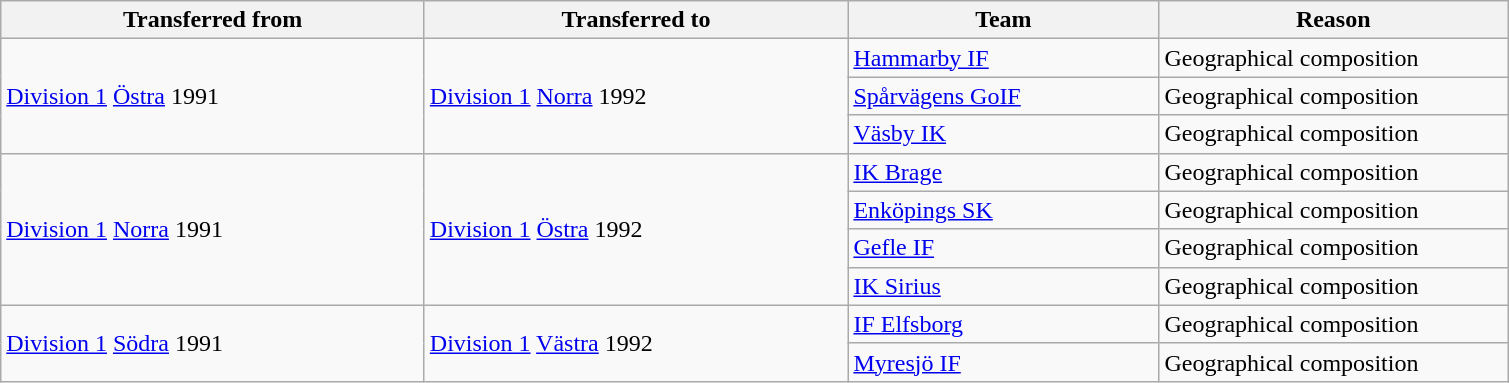<table class="wikitable" style="text-align: left">
<tr>
<th style="width: 275px;">Transferred from</th>
<th style="width: 275px;">Transferred to</th>
<th style="width: 200px;">Team</th>
<th style="width: 225px;">Reason</th>
</tr>
<tr>
<td rowspan=3><a href='#'>Division 1</a> <a href='#'>Östra</a> 1991</td>
<td rowspan=3><a href='#'>Division 1</a> <a href='#'>Norra</a> 1992</td>
<td><a href='#'>Hammarby IF</a></td>
<td>Geographical composition</td>
</tr>
<tr>
<td><a href='#'>Spårvägens GoIF</a></td>
<td>Geographical composition</td>
</tr>
<tr>
<td><a href='#'>Väsby IK</a></td>
<td>Geographical composition</td>
</tr>
<tr>
<td rowspan=4><a href='#'>Division 1</a> <a href='#'>Norra</a> 1991</td>
<td rowspan=4><a href='#'>Division 1</a> <a href='#'>Östra</a> 1992</td>
<td><a href='#'>IK Brage</a></td>
<td>Geographical composition</td>
</tr>
<tr>
<td><a href='#'>Enköpings SK</a></td>
<td>Geographical composition</td>
</tr>
<tr>
<td><a href='#'>Gefle IF</a></td>
<td>Geographical composition</td>
</tr>
<tr>
<td><a href='#'>IK Sirius</a></td>
<td>Geographical composition</td>
</tr>
<tr>
<td rowspan=2><a href='#'>Division 1</a> <a href='#'>Södra</a> 1991</td>
<td rowspan=2><a href='#'>Division 1</a> <a href='#'>Västra</a> 1992</td>
<td><a href='#'>IF Elfsborg</a></td>
<td>Geographical composition</td>
</tr>
<tr>
<td><a href='#'>Myresjö IF</a></td>
<td>Geographical composition</td>
</tr>
</table>
